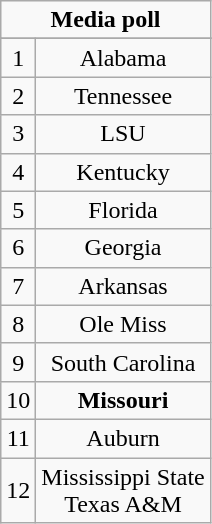<table class="wikitable">
<tr align="center">
<td align="center" Colspan="3"><strong>Media poll</strong></td>
</tr>
<tr align="center">
</tr>
<tr align="center">
<td>1</td>
<td>Alabama</td>
</tr>
<tr align="center">
<td>2</td>
<td>Tennessee</td>
</tr>
<tr align="center">
<td>3</td>
<td>LSU</td>
</tr>
<tr align="center">
<td>4</td>
<td>Kentucky</td>
</tr>
<tr align="center">
<td>5</td>
<td>Florida</td>
</tr>
<tr align="center">
<td>6</td>
<td>Georgia</td>
</tr>
<tr align="center">
<td>7</td>
<td>Arkansas</td>
</tr>
<tr align="center">
<td>8</td>
<td>Ole Miss</td>
</tr>
<tr align="center">
<td>9</td>
<td>South Carolina</td>
</tr>
<tr align="center">
<td>10</td>
<td><strong>Missouri</strong></td>
</tr>
<tr align="center">
<td>11</td>
<td>Auburn</td>
</tr>
<tr align="center">
<td>12</td>
<td>Mississippi State<br>Texas A&M</td>
</tr>
</table>
